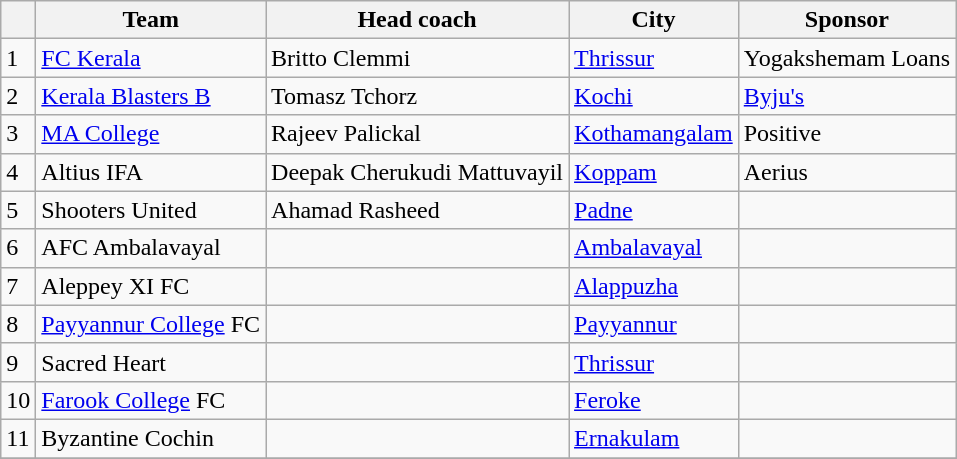<table class="wikitable">
<tr>
<th></th>
<th>Team</th>
<th>Head coach</th>
<th>City</th>
<th>Sponsor</th>
</tr>
<tr>
<td>1</td>
<td><a href='#'>FC Kerala</a></td>
<td> Britto Clemmi</td>
<td><a href='#'>Thrissur</a></td>
<td>Yogakshemam Loans</td>
</tr>
<tr>
<td>2</td>
<td><a href='#'>Kerala Blasters B</a></td>
<td> Tomasz Tchorz</td>
<td><a href='#'>Kochi</a></td>
<td><a href='#'>Byju's</a></td>
</tr>
<tr>
<td>3</td>
<td><a href='#'>MA College</a></td>
<td> Rajeev Palickal</td>
<td><a href='#'>Kothamangalam</a></td>
<td>Positive</td>
</tr>
<tr>
<td>4</td>
<td>Altius IFA</td>
<td> Deepak Cherukudi Mattuvayil</td>
<td><a href='#'>Koppam</a></td>
<td>Aerius</td>
</tr>
<tr>
<td>5</td>
<td>Shooters United</td>
<td> Ahamad Rasheed</td>
<td><a href='#'>Padne</a></td>
<td></td>
</tr>
<tr>
<td>6</td>
<td>AFC Ambalavayal</td>
<td></td>
<td><a href='#'>Ambalavayal</a></td>
<td></td>
</tr>
<tr>
<td>7</td>
<td>Aleppey XI FC</td>
<td></td>
<td><a href='#'>Alappuzha</a></td>
<td></td>
</tr>
<tr>
<td>8</td>
<td><a href='#'>Payyannur College</a> FC</td>
<td></td>
<td><a href='#'>Payyannur</a></td>
<td></td>
</tr>
<tr>
<td>9</td>
<td>Sacred Heart</td>
<td></td>
<td><a href='#'>Thrissur</a></td>
<td></td>
</tr>
<tr>
<td>10</td>
<td><a href='#'>Farook College</a> FC</td>
<td></td>
<td><a href='#'>Feroke</a></td>
<td></td>
</tr>
<tr>
<td>11</td>
<td>Byzantine Cochin</td>
<td></td>
<td><a href='#'>Ernakulam</a></td>
<td></td>
</tr>
<tr>
</tr>
</table>
